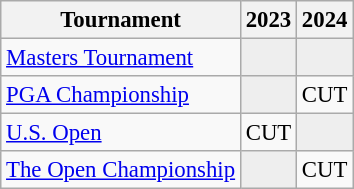<table class="wikitable" style="font-size:95%;text-align:center;">
<tr>
<th>Tournament</th>
<th>2023</th>
<th>2024</th>
</tr>
<tr>
<td align=left><a href='#'>Masters Tournament</a></td>
<td style="background:#eeeeee;"></td>
<td style="background:#eeeeee;"></td>
</tr>
<tr>
<td align=left><a href='#'>PGA Championship</a></td>
<td style="background:#eeeeee;"></td>
<td>CUT</td>
</tr>
<tr>
<td align=left><a href='#'>U.S. Open</a></td>
<td>CUT</td>
<td style="background:#eeeeee;"></td>
</tr>
<tr>
<td align=left><a href='#'>The Open Championship</a></td>
<td style="background:#eeeeee;"></td>
<td>CUT</td>
</tr>
</table>
